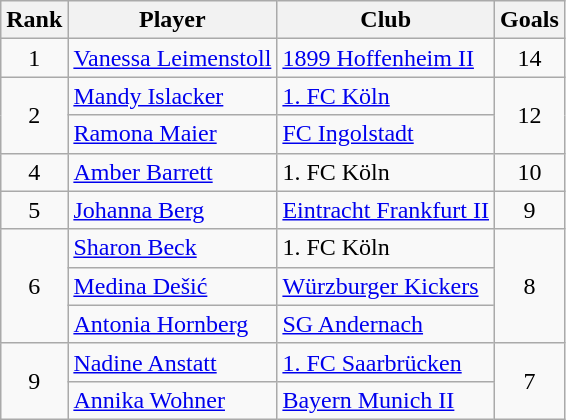<table class="wikitable sortable" style="text-align:center">
<tr>
<th>Rank</th>
<th>Player</th>
<th>Club</th>
<th>Goals</th>
</tr>
<tr>
<td>1</td>
<td align="left"> <a href='#'>Vanessa Leimenstoll</a></td>
<td align="left"><a href='#'>1899 Hoffenheim II</a></td>
<td>14</td>
</tr>
<tr>
<td rowspan=2>2</td>
<td align="left"> <a href='#'>Mandy Islacker</a></td>
<td align="left"><a href='#'>1. FC Köln</a></td>
<td rowspan=2>12</td>
</tr>
<tr>
<td align="left"> <a href='#'>Ramona Maier</a></td>
<td align="left"><a href='#'>FC Ingolstadt</a></td>
</tr>
<tr>
<td>4</td>
<td align="left"> <a href='#'>Amber Barrett</a></td>
<td align="left">1. FC Köln</td>
<td>10</td>
</tr>
<tr>
<td>5</td>
<td align="left"> <a href='#'>Johanna Berg</a></td>
<td align="left"><a href='#'>Eintracht Frankfurt II</a></td>
<td>9</td>
</tr>
<tr>
<td rowspan=3>6</td>
<td align="left"> <a href='#'>Sharon Beck</a></td>
<td align="left">1. FC Köln</td>
<td rowspan=3>8</td>
</tr>
<tr>
<td align="left"> <a href='#'>Medina Dešić</a></td>
<td align="left"><a href='#'>Würzburger Kickers</a></td>
</tr>
<tr>
<td align="left"> <a href='#'>Antonia Hornberg</a></td>
<td align="left"><a href='#'>SG Andernach</a></td>
</tr>
<tr>
<td rowspan=2>9</td>
<td align="left"> <a href='#'>Nadine Anstatt</a></td>
<td align="left"><a href='#'>1. FC Saarbrücken</a></td>
<td rowspan=2>7</td>
</tr>
<tr>
<td align="left"> <a href='#'>Annika Wohner</a></td>
<td align="left"><a href='#'>Bayern Munich II</a></td>
</tr>
</table>
